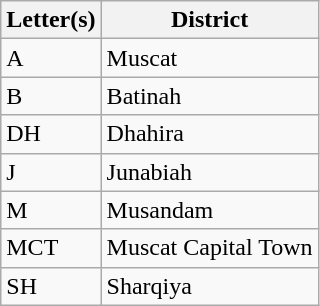<table class="wikitable">
<tr>
<th>Letter(s)</th>
<th>District</th>
</tr>
<tr>
<td>A</td>
<td>Muscat</td>
</tr>
<tr>
<td>B</td>
<td>Batinah</td>
</tr>
<tr>
<td>DH</td>
<td>Dhahira</td>
</tr>
<tr>
<td>J</td>
<td>Junabiah</td>
</tr>
<tr>
<td>M</td>
<td>Musandam</td>
</tr>
<tr>
<td>MCT</td>
<td>Muscat Capital Town</td>
</tr>
<tr>
<td>SH</td>
<td>Sharqiya</td>
</tr>
</table>
